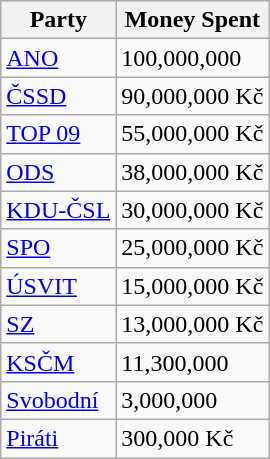<table class="wikitable">
<tr>
<th>Party</th>
<th>Money Spent</th>
</tr>
<tr>
<td><a href='#'>ANO</a></td>
<td>100,000,000</td>
</tr>
<tr>
<td><a href='#'>ČSSD</a></td>
<td>90,000,000 Kč</td>
</tr>
<tr>
<td><a href='#'>TOP 09</a></td>
<td>55,000,000 Kč</td>
</tr>
<tr>
<td><a href='#'>ODS</a></td>
<td>38,000,000 Kč</td>
</tr>
<tr>
<td><a href='#'>KDU-ČSL</a></td>
<td>30,000,000 Kč</td>
</tr>
<tr>
<td><a href='#'>SPO</a></td>
<td>25,000,000 Kč</td>
</tr>
<tr>
<td><a href='#'>ÚSVIT</a></td>
<td>15,000,000 Kč</td>
</tr>
<tr>
<td><a href='#'>SZ</a></td>
<td>13,000,000 Kč</td>
</tr>
<tr>
<td><a href='#'>KSČM</a></td>
<td>11,300,000</td>
</tr>
<tr>
<td><a href='#'>Svobodní</a></td>
<td>3,000,000</td>
</tr>
<tr>
<td><a href='#'>Piráti</a></td>
<td>300,000 Kč</td>
</tr>
</table>
